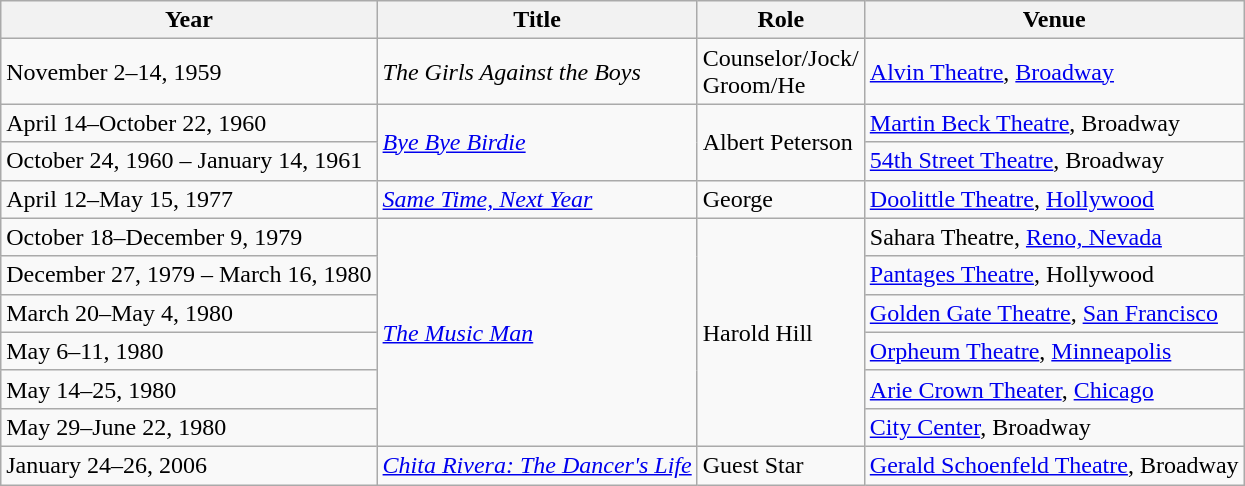<table class="wikitable sortable">
<tr>
<th>Year</th>
<th>Title</th>
<th>Role</th>
<th>Venue</th>
</tr>
<tr>
<td>November 2–14, 1959</td>
<td><em>The Girls Against the Boys</em></td>
<td>Counselor/Jock/<br>Groom/He</td>
<td><a href='#'>Alvin Theatre</a>, <a href='#'>Broadway</a></td>
</tr>
<tr>
<td>April 14–October 22, 1960</td>
<td rowspan="2"><em><a href='#'>Bye Bye Birdie</a></em></td>
<td rowspan="2">Albert Peterson</td>
<td><a href='#'>Martin Beck Theatre</a>, Broadway</td>
</tr>
<tr>
<td>October 24, 1960 – January 14, 1961</td>
<td><a href='#'>54th Street Theatre</a>, Broadway</td>
</tr>
<tr>
<td>April 12–May 15, 1977</td>
<td><a href='#'><em>Same Time, Next Year</em></a></td>
<td>George</td>
<td><a href='#'>Doolittle Theatre</a>, <a href='#'>Hollywood</a></td>
</tr>
<tr>
<td>October 18–December 9, 1979</td>
<td rowspan="6"><em><a href='#'>The Music Man</a></em></td>
<td rowspan="6">Harold Hill</td>
<td>Sahara Theatre, <a href='#'>Reno, Nevada</a></td>
</tr>
<tr>
<td>December 27, 1979 – March 16, 1980</td>
<td><a href='#'>Pantages Theatre</a>, Hollywood</td>
</tr>
<tr>
<td>March 20–May 4, 1980</td>
<td><a href='#'>Golden Gate Theatre</a>, <a href='#'>San Francisco</a></td>
</tr>
<tr>
<td>May 6–11, 1980</td>
<td><a href='#'>Orpheum Theatre</a>, <a href='#'>Minneapolis</a></td>
</tr>
<tr>
<td>May 14–25, 1980</td>
<td><a href='#'>Arie Crown Theater</a>, <a href='#'>Chicago</a></td>
</tr>
<tr>
<td>May 29–June 22, 1980</td>
<td><a href='#'>City Center</a>, Broadway</td>
</tr>
<tr>
<td>January 24–26, 2006</td>
<td><em><a href='#'>Chita Rivera: The Dancer's Life</a></em></td>
<td>Guest Star</td>
<td><a href='#'>Gerald Schoenfeld Theatre</a>, Broadway</td>
</tr>
</table>
